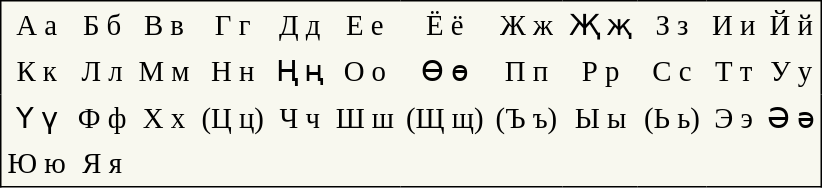<table cellpadding=4 style="font-size:larger; text-align:center; border-color:black; border-width:1px; border-style:solid; border-collapse:collapse; background-color:#F8F8EF;">
<tr>
<td>А а</td>
<td>Б б</td>
<td>В в</td>
<td>Г г</td>
<td>Д д</td>
<td>Е е</td>
<td>Ё ё</td>
<td>Ж ж</td>
<td>Җ җ</td>
<td>З з</td>
<td>И и</td>
<td>Й й</td>
</tr>
<tr>
<td>К к</td>
<td>Л л</td>
<td>М м</td>
<td>Н н</td>
<td>Ң ң</td>
<td>О о</td>
<td>Ө ө</td>
<td>П п</td>
<td>Р р</td>
<td>С с</td>
<td>Т т</td>
<td>У у</td>
</tr>
<tr>
<td>Ү ү</td>
<td>Ф ф</td>
<td>Х х</td>
<td>(Ц ц)</td>
<td>Ч ч</td>
<td>Ш ш</td>
<td>(Щ щ)</td>
<td>(Ъ ъ)</td>
<td>Ы ы</td>
<td>(Ь ь)</td>
<td>Э э</td>
<td>Ә ә</td>
</tr>
<tr>
<td>Ю ю</td>
<td>Я я</td>
</tr>
</table>
